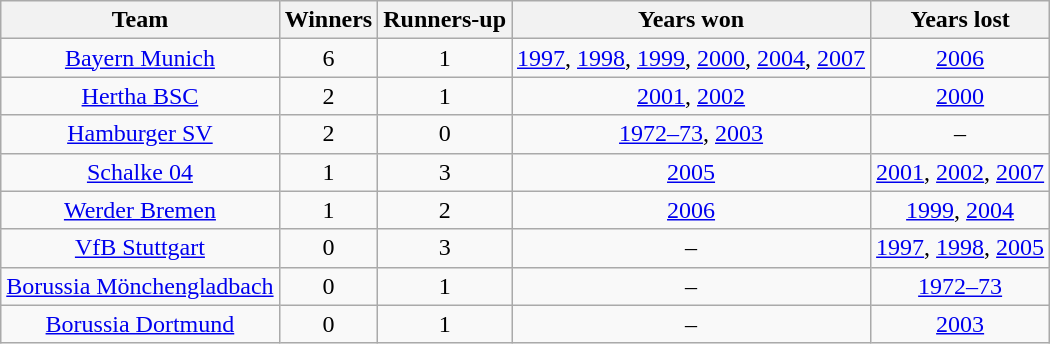<table class="wikitable" style="text-align:center">
<tr>
<th>Team</th>
<th>Winners</th>
<th>Runners-up</th>
<th>Years won</th>
<th>Years lost</th>
</tr>
<tr>
<td><a href='#'>Bayern Munich</a></td>
<td>6</td>
<td>1</td>
<td><a href='#'>1997</a>, <a href='#'>1998</a>, <a href='#'>1999</a>, <a href='#'>2000</a>, <a href='#'>2004</a>, <a href='#'>2007</a></td>
<td><a href='#'>2006</a></td>
</tr>
<tr>
<td><a href='#'>Hertha BSC</a></td>
<td>2</td>
<td>1</td>
<td><a href='#'>2001</a>, <a href='#'>2002</a></td>
<td><a href='#'>2000</a></td>
</tr>
<tr>
<td><a href='#'>Hamburger SV</a></td>
<td>2</td>
<td>0</td>
<td><a href='#'>1972–73</a>, <a href='#'>2003</a></td>
<td>–</td>
</tr>
<tr>
<td><a href='#'>Schalke 04</a></td>
<td>1</td>
<td>3</td>
<td><a href='#'>2005</a></td>
<td><a href='#'>2001</a>, <a href='#'>2002</a>, <a href='#'>2007</a></td>
</tr>
<tr>
<td><a href='#'>Werder Bremen</a></td>
<td>1</td>
<td>2</td>
<td><a href='#'>2006</a></td>
<td><a href='#'>1999</a>, <a href='#'>2004</a></td>
</tr>
<tr>
<td><a href='#'>VfB Stuttgart</a></td>
<td>0</td>
<td>3</td>
<td>–</td>
<td><a href='#'>1997</a>, <a href='#'>1998</a>, <a href='#'>2005</a></td>
</tr>
<tr>
<td><a href='#'>Borussia Mönchengladbach</a></td>
<td>0</td>
<td>1</td>
<td>–</td>
<td><a href='#'>1972–73</a></td>
</tr>
<tr>
<td><a href='#'>Borussia Dortmund</a></td>
<td>0</td>
<td>1</td>
<td>–</td>
<td><a href='#'>2003</a></td>
</tr>
</table>
